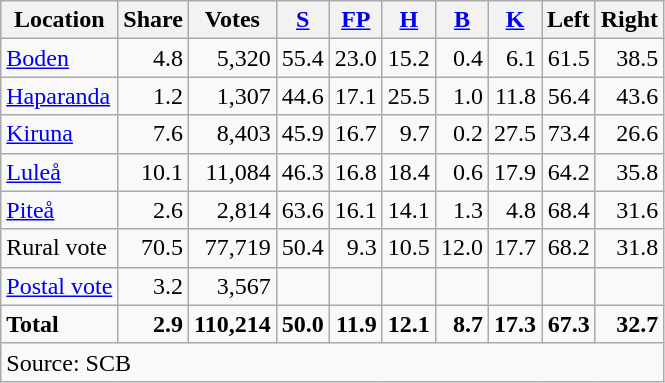<table class="wikitable sortable" style=text-align:right>
<tr>
<th>Location</th>
<th>Share</th>
<th>Votes</th>
<th><a href='#'>S</a></th>
<th><a href='#'>FP</a></th>
<th><a href='#'>H</a></th>
<th><a href='#'>B</a></th>
<th><a href='#'>K</a></th>
<th>Left</th>
<th>Right</th>
</tr>
<tr>
<td align=left><a href='#'>Boden</a></td>
<td>4.8</td>
<td>5,320</td>
<td>55.4</td>
<td>23.0</td>
<td>15.2</td>
<td>0.4</td>
<td>6.1</td>
<td>61.5</td>
<td>38.5</td>
</tr>
<tr>
<td align=left><a href='#'>Haparanda</a></td>
<td>1.2</td>
<td>1,307</td>
<td>44.6</td>
<td>17.1</td>
<td>25.5</td>
<td>1.0</td>
<td>11.8</td>
<td>56.4</td>
<td>43.6</td>
</tr>
<tr>
<td align=left><a href='#'>Kiruna</a></td>
<td>7.6</td>
<td>8,403</td>
<td>45.9</td>
<td>16.7</td>
<td>9.7</td>
<td>0.2</td>
<td>27.5</td>
<td>73.4</td>
<td>26.6</td>
</tr>
<tr>
<td align=left><a href='#'>Luleå</a></td>
<td>10.1</td>
<td>11,084</td>
<td>46.3</td>
<td>16.8</td>
<td>18.4</td>
<td>0.6</td>
<td>17.9</td>
<td>64.2</td>
<td>35.8</td>
</tr>
<tr>
<td align=left><a href='#'>Piteå</a></td>
<td>2.6</td>
<td>2,814</td>
<td>63.6</td>
<td>16.1</td>
<td>14.1</td>
<td>1.3</td>
<td>4.8</td>
<td>68.4</td>
<td>31.6</td>
</tr>
<tr>
<td align=left>Rural vote</td>
<td>70.5</td>
<td>77,719</td>
<td>50.4</td>
<td>9.3</td>
<td>10.5</td>
<td>12.0</td>
<td>17.7</td>
<td>68.2</td>
<td>31.8</td>
</tr>
<tr>
<td align=left><a href='#'>Postal vote</a></td>
<td>3.2</td>
<td>3,567</td>
<td></td>
<td></td>
<td></td>
<td></td>
<td></td>
<td></td>
<td></td>
</tr>
<tr>
<td align=left><strong>Total</strong></td>
<td><strong>2.9</strong></td>
<td><strong>110,214</strong></td>
<td><strong>50.0</strong></td>
<td><strong>11.9</strong></td>
<td><strong>12.1</strong></td>
<td><strong>8.7</strong></td>
<td><strong>17.3</strong></td>
<td><strong>67.3</strong></td>
<td><strong>32.7</strong></td>
</tr>
<tr>
<td align=left colspan=10>Source: SCB </td>
</tr>
</table>
